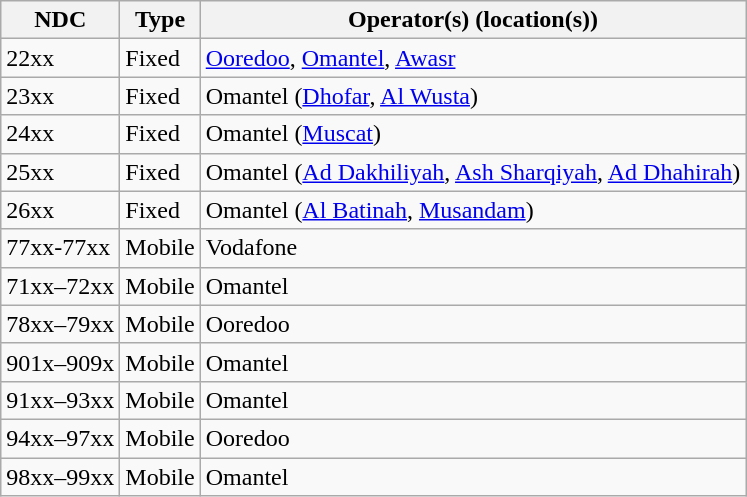<table class="wikitable" border=1>
<tr>
<th>NDC</th>
<th>Type</th>
<th>Operator(s) (location(s))</th>
</tr>
<tr>
<td>22xx</td>
<td>Fixed</td>
<td><a href='#'>Ooredoo</a>, <a href='#'>Omantel</a>, <a href='#'>Awasr</a></td>
</tr>
<tr>
<td>23xx</td>
<td>Fixed</td>
<td>Omantel (<a href='#'>Dhofar</a>, <a href='#'>Al Wusta</a>)</td>
</tr>
<tr>
<td>24xx</td>
<td>Fixed</td>
<td>Omantel (<a href='#'>Muscat</a>)</td>
</tr>
<tr>
<td>25xx</td>
<td>Fixed</td>
<td>Omantel (<a href='#'>Ad Dakhiliyah</a>, <a href='#'>Ash Sharqiyah</a>, <a href='#'>Ad Dhahirah</a>)</td>
</tr>
<tr>
<td>26xx</td>
<td>Fixed</td>
<td>Omantel (<a href='#'>Al Batinah</a>, <a href='#'>Musandam</a>)</td>
</tr>
<tr>
<td>77xx-77xx</td>
<td>Mobile</td>
<td>Vodafone</td>
</tr>
<tr>
<td>71xx–72xx</td>
<td>Mobile</td>
<td>Omantel</td>
</tr>
<tr>
<td>78xx–79xx</td>
<td>Mobile</td>
<td>Ooredoo</td>
</tr>
<tr>
<td>901x–909x</td>
<td>Mobile</td>
<td>Omantel</td>
</tr>
<tr>
<td>91xx–93xx</td>
<td>Mobile</td>
<td>Omantel</td>
</tr>
<tr>
<td>94xx–97xx</td>
<td>Mobile</td>
<td>Ooredoo</td>
</tr>
<tr>
<td>98xx–99xx</td>
<td>Mobile</td>
<td>Omantel</td>
</tr>
</table>
